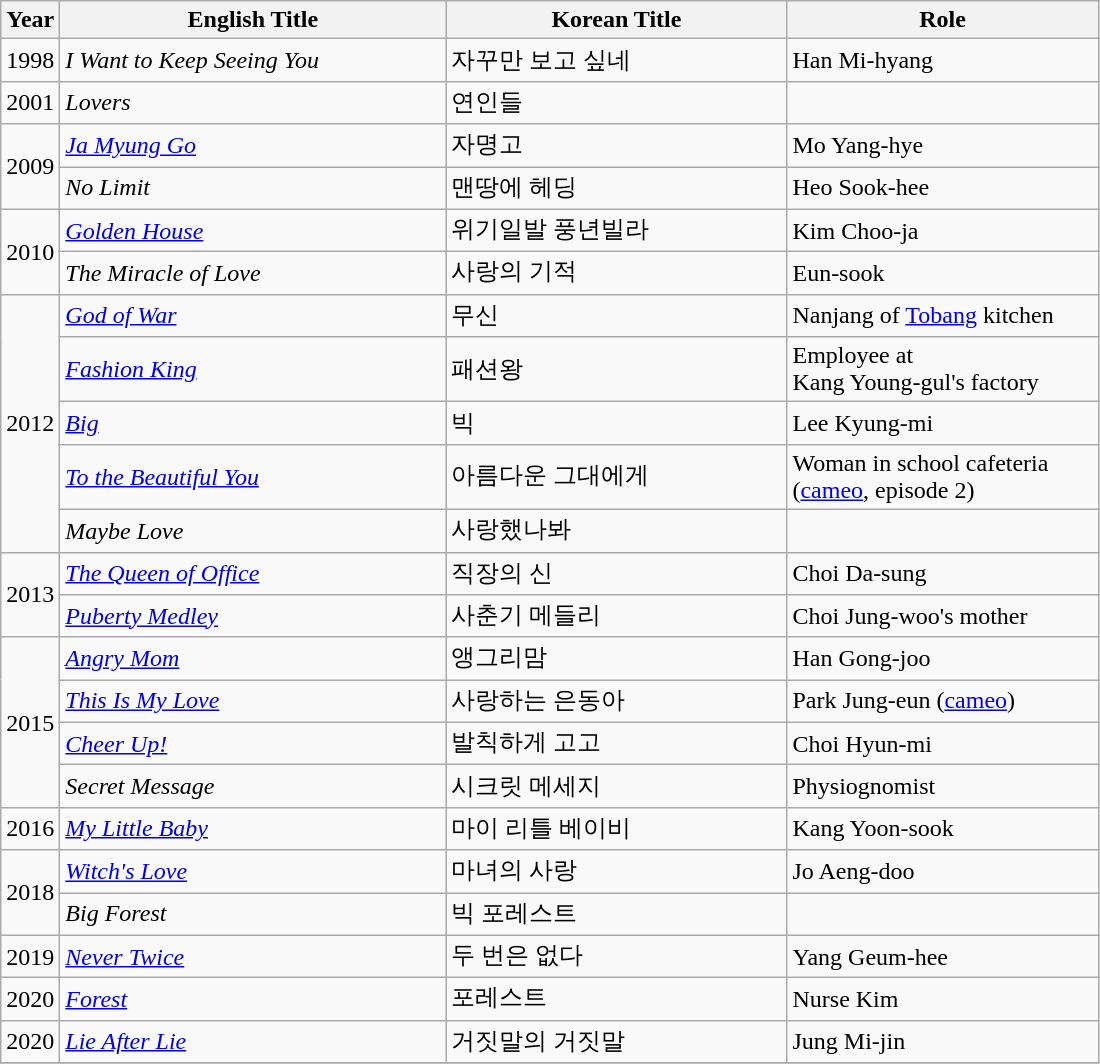<table class="wikitable">
<tr>
<th>Year</th>
<th width = "250pt">English Title</th>
<th width = "220pt">Korean Title</th>
<th width = "200pt">Role</th>
</tr>
<tr>
<td>1998</td>
<td><em>I Want to Keep Seeing You</em></td>
<td>자꾸만 보고 싶네</td>
<td>Han Mi-hyang</td>
</tr>
<tr>
<td>2001</td>
<td><em>Lovers</em></td>
<td>연인들</td>
<td></td>
</tr>
<tr>
<td rowspan=2>2009</td>
<td><em><a href='#'>Ja Myung Go</a></em></td>
<td>자명고</td>
<td>Mo Yang-hye </td>
</tr>
<tr>
<td><em>No Limit</em> </td>
<td>맨땅에 헤딩</td>
<td>Heo Sook-hee</td>
</tr>
<tr>
<td rowspan=2>2010</td>
<td><em><a href='#'>Golden House</a></em></td>
<td>위기일발 풍년빌라</td>
<td>Kim Choo-ja </td>
</tr>
<tr>
<td><em>The Miracle of Love</em></td>
<td>사랑의 기적</td>
<td>Eun-sook </td>
</tr>
<tr>
<td rowspan=5>2012</td>
<td><em><a href='#'>God of War</a></em></td>
<td>무신</td>
<td>Nanjang of <a href='#'>Tobang</a> kitchen</td>
</tr>
<tr>
<td><em><a href='#'>Fashion King</a></em></td>
<td>패션왕</td>
<td>Employee at <br> Kang Young-gul's factory</td>
</tr>
<tr>
<td><em><a href='#'>Big</a></em></td>
<td>빅</td>
<td>Lee Kyung-mi</td>
</tr>
<tr>
<td><em><a href='#'>To the Beautiful You</a></em></td>
<td>아름다운 그대에게</td>
<td>Woman in school cafeteria <br> (<a href='#'>cameo</a>, episode 2)</td>
</tr>
<tr>
<td><em>Maybe Love</em> </td>
<td>사랑했나봐</td>
<td></td>
</tr>
<tr>
<td rowspan=2>2013</td>
<td><em><a href='#'>The Queen of Office</a></em></td>
<td>직장의 신</td>
<td>Choi Da-sung</td>
</tr>
<tr>
<td><em><a href='#'>Puberty Medley</a></em></td>
<td>사춘기 메들리</td>
<td>Choi Jung-woo's mother</td>
</tr>
<tr>
<td rowspan=4>2015</td>
<td><em><a href='#'>Angry Mom</a></em></td>
<td>앵그리맘</td>
<td>Han Gong-joo</td>
</tr>
<tr>
<td><em><a href='#'>This Is My Love</a></em></td>
<td>사랑하는 은동아</td>
<td>Park Jung-eun (<a href='#'>cameo</a>)</td>
</tr>
<tr>
<td><em><a href='#'>Cheer Up!</a></em></td>
<td>발칙하게 고고</td>
<td>Choi Hyun-mi</td>
</tr>
<tr>
<td><em>Secret Message</em></td>
<td>시크릿 메세지</td>
<td>Physiognomist</td>
</tr>
<tr>
<td>2016</td>
<td><em><a href='#'>My Little Baby</a></em></td>
<td>마이 리틀 베이비</td>
<td>Kang Yoon-sook</td>
</tr>
<tr>
<td rowspan=2>2018</td>
<td><em><a href='#'>Witch's Love</a></em></td>
<td>마녀의 사랑</td>
<td>Jo Aeng-doo</td>
</tr>
<tr>
<td><em>Big Forest</em></td>
<td>빅 포레스트</td>
<td></td>
</tr>
<tr>
<td>2019</td>
<td><em><a href='#'>Never Twice</a></em></td>
<td>두 번은 없다</td>
<td>Yang Geum-hee</td>
</tr>
<tr>
<td>2020</td>
<td><em><a href='#'>Forest</a></em></td>
<td>포레스트</td>
<td>Nurse Kim</td>
</tr>
<tr>
<td>2020</td>
<td><em><a href='#'>Lie After Lie</a></em></td>
<td>거짓말의 거짓말</td>
<td>Jung Mi-jin</td>
</tr>
<tr>
</tr>
</table>
